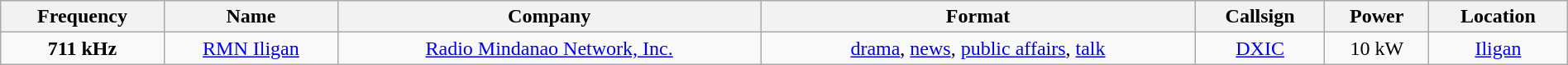<table class="wikitable" style="width:100%; text-align:center;">
<tr>
<th>Frequency</th>
<th>Name</th>
<th>Company</th>
<th>Format</th>
<th>Callsign</th>
<th>Power</th>
<th>Location</th>
</tr>
<tr>
<td><strong>711 kHz</strong></td>
<td><a href='#'>RMN Iligan</a></td>
<td><a href='#'>Radio Mindanao Network, Inc.</a></td>
<td><a href='#'>drama</a>, <a href='#'>news</a>, <a href='#'>public affairs</a>, <a href='#'>talk</a></td>
<td><a href='#'>DXIC</a></td>
<td>10 kW</td>
<td><a href='#'>Iligan</a></td>
</tr>
</table>
